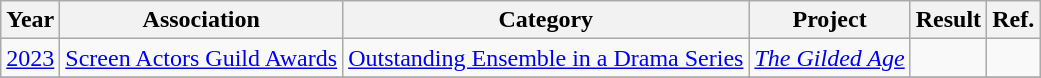<table class="wikitable">
<tr>
<th>Year</th>
<th>Association</th>
<th>Category</th>
<th>Project</th>
<th>Result</th>
<th>Ref.</th>
</tr>
<tr>
<td align="center"><a href='#'>2023</a></td>
<td><a href='#'>Screen Actors Guild Awards</a></td>
<td><a href='#'>Outstanding Ensemble in a Drama Series</a></td>
<td><em><a href='#'>The Gilded Age</a></em></td>
<td></td>
<td align="center"></td>
</tr>
<tr>
</tr>
</table>
